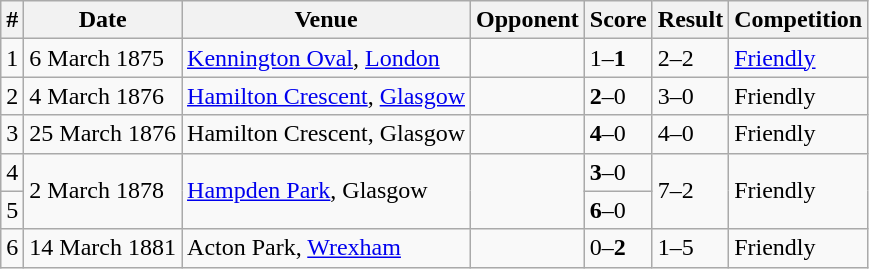<table class="wikitable">
<tr>
<th>#</th>
<th>Date</th>
<th>Venue</th>
<th>Opponent</th>
<th>Score</th>
<th>Result</th>
<th>Competition</th>
</tr>
<tr>
<td>1</td>
<td>6 March 1875</td>
<td><a href='#'>Kennington Oval</a>, <a href='#'>London</a></td>
<td></td>
<td>1–<strong>1</strong></td>
<td>2–2</td>
<td><a href='#'>Friendly</a></td>
</tr>
<tr>
<td>2</td>
<td>4 March 1876</td>
<td><a href='#'>Hamilton Crescent</a>, <a href='#'>Glasgow</a></td>
<td></td>
<td><strong>2</strong>–0</td>
<td>3–0</td>
<td>Friendly</td>
</tr>
<tr>
<td>3</td>
<td>25 March 1876</td>
<td>Hamilton Crescent, Glasgow</td>
<td></td>
<td><strong>4</strong>–0</td>
<td>4–0</td>
<td>Friendly</td>
</tr>
<tr>
<td>4</td>
<td rowspan=2>2 March 1878</td>
<td rowspan=2><a href='#'>Hampden Park</a>, Glasgow</td>
<td rowspan=2></td>
<td><strong>3</strong>–0</td>
<td rowspan=2>7–2</td>
<td rowspan=2>Friendly</td>
</tr>
<tr>
<td>5</td>
<td><strong>6</strong>–0</td>
</tr>
<tr>
<td>6</td>
<td>14 March 1881</td>
<td>Acton Park, <a href='#'>Wrexham</a></td>
<td></td>
<td>0–<strong>2</strong></td>
<td>1–5</td>
<td>Friendly</td>
</tr>
</table>
